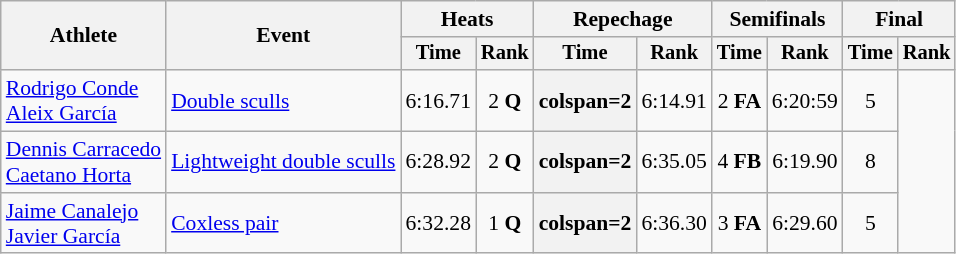<table class="wikitable" style="font-size:90%">
<tr>
<th rowspan="2">Athlete</th>
<th rowspan="2">Event</th>
<th colspan="2">Heats</th>
<th colspan="2">Repechage</th>
<th colspan="2">Semifinals</th>
<th colspan="2">Final</th>
</tr>
<tr style="font-size:95%">
<th>Time</th>
<th>Rank</th>
<th>Time</th>
<th>Rank</th>
<th>Time</th>
<th>Rank</th>
<th>Time</th>
<th>Rank</th>
</tr>
<tr align=center>
<td align=left><a href='#'>Rodrigo Conde</a><br><a href='#'>Aleix García</a></td>
<td align=left><a href='#'>Double sculls</a></td>
<td>6:16.71</td>
<td>2 <strong>Q</strong></td>
<th>colspan=2 </th>
<td>6:14.91</td>
<td>2 <strong>FA</strong></td>
<td>6:20:59</td>
<td>5</td>
</tr>
<tr align=center>
<td align=left><a href='#'>Dennis Carracedo</a><br><a href='#'>Caetano Horta</a></td>
<td align=left><a href='#'>Lightweight double sculls</a></td>
<td>6:28.92</td>
<td>2 <strong>Q</strong></td>
<th>colspan=2 </th>
<td>6:35.05</td>
<td>4 <strong>FB</strong></td>
<td>6:19.90</td>
<td>8</td>
</tr>
<tr align=center>
<td align=left><a href='#'>Jaime Canalejo</a><br><a href='#'>Javier García</a></td>
<td align=left><a href='#'>Coxless pair</a></td>
<td>6:32.28</td>
<td>1 <strong>Q</strong></td>
<th>colspan=2 </th>
<td>6:36.30</td>
<td>3 <strong>FA</strong></td>
<td>6:29.60</td>
<td>5</td>
</tr>
</table>
